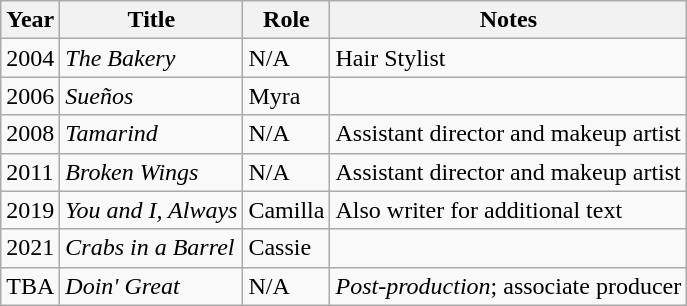<table class="wikitable">
<tr>
<th>Year</th>
<th>Title</th>
<th>Role</th>
<th>Notes</th>
</tr>
<tr>
<td>2004</td>
<td><em>The Bakery</em></td>
<td>N/A</td>
<td>Hair Stylist</td>
</tr>
<tr>
<td>2006</td>
<td><em>Sueños</em></td>
<td>Myra</td>
<td></td>
</tr>
<tr>
<td>2008</td>
<td><em>Tamarind</em></td>
<td>N/A</td>
<td>Assistant director and makeup artist</td>
</tr>
<tr>
<td>2011</td>
<td><em>Broken Wings</em></td>
<td>N/A</td>
<td>Assistant director and makeup artist</td>
</tr>
<tr>
<td>2019</td>
<td><em>You and I, Always</em></td>
<td>Camilla</td>
<td>Also writer for additional text</td>
</tr>
<tr>
<td>2021</td>
<td><em>Crabs in a Barrel</em></td>
<td>Cassie</td>
</tr>
<tr>
<td>TBA</td>
<td><em>Doin' Great</em></td>
<td>N/A</td>
<td><em>Post-production</em>; associate producer</td>
</tr>
</table>
